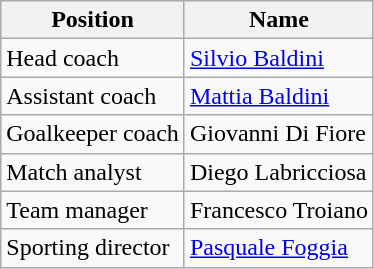<table class="wikitable">
<tr>
<th>Position</th>
<th>Name</th>
</tr>
<tr>
<td>Head coach</td>
<td> <a href='#'>Silvio Baldini</a></td>
</tr>
<tr>
<td>Assistant coach</td>
<td> <a href='#'>Mattia Baldini</a></td>
</tr>
<tr>
<td>Goalkeeper coach</td>
<td> Giovanni Di Fiore</td>
</tr>
<tr>
<td>Match analyst</td>
<td> Diego Labricciosa</td>
</tr>
<tr>
<td>Team manager</td>
<td> Francesco Troiano</td>
</tr>
<tr>
<td>Sporting director</td>
<td> <a href='#'>Pasquale Foggia </a></td>
</tr>
</table>
